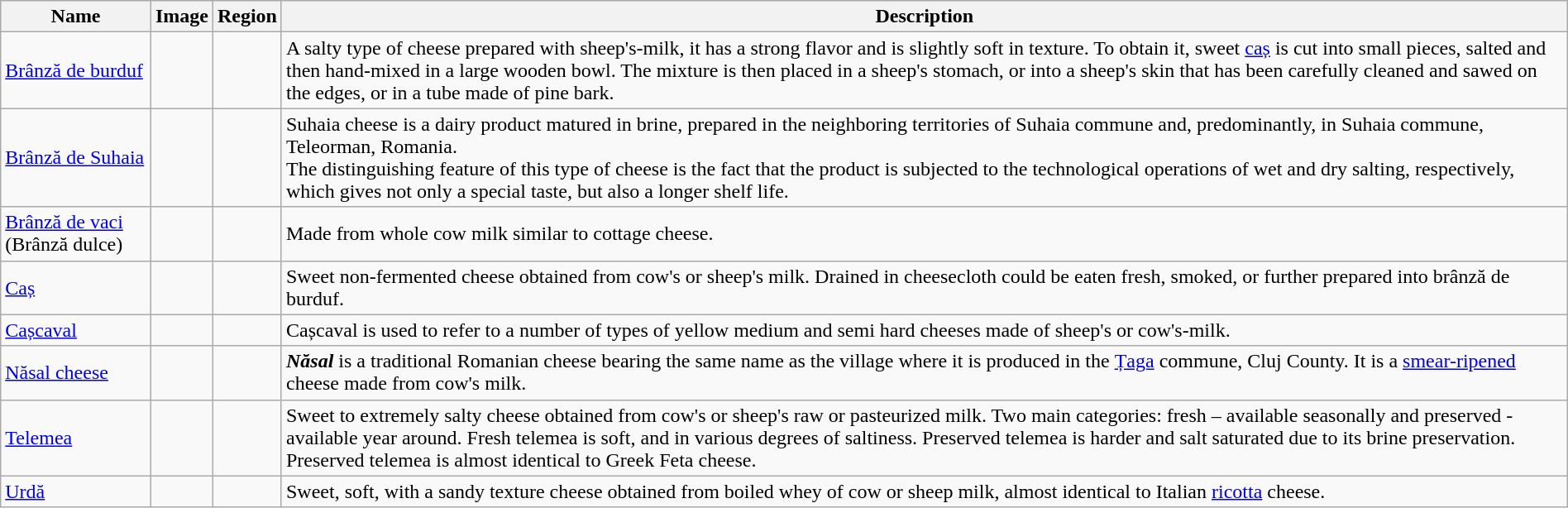<table class="wikitable sortable" style="width:100%">
<tr>
<th>Name</th>
<th class="unsortable">Image</th>
<th>Region</th>
<th>Description</th>
</tr>
<tr>
<td><a href='#'>Brânză de burduf</a></td>
<td></td>
<td></td>
<td>A salty type of cheese prepared with sheep's-milk, it has a strong flavor and is slightly soft in texture. To obtain it, sweet <a href='#'>caș</a> is cut into small pieces, salted and then hand-mixed in a large wooden bowl. The mixture is then placed in a sheep's stomach, or into a sheep's skin that has been carefully cleaned and sawed on the edges, or in a tube made of pine bark.</td>
</tr>
<tr>
<td><a href='#'>Brânză de Suhaia</a></td>
<td></td>
<td></td>
<td>Suhaia cheese is a dairy product matured in brine, prepared in the neighboring territories of Suhaia commune and, predominantly, in Suhaia commune, Teleorman, Romania.<br>The distinguishing feature of this type of cheese is the fact that the product is subjected to the technological operations of wet and dry salting, respectively, which gives not only a special taste, but also a longer shelf life.</td>
</tr>
<tr>
<td><a href='#'>Brânză de vaci</a> (Brânză dulce)</td>
<td></td>
<td></td>
<td>Made from whole cow milk similar to cottage cheese.</td>
</tr>
<tr>
<td><a href='#'>Caș</a></td>
<td></td>
<td></td>
<td>Sweet non-fermented cheese obtained from cow's or sheep's milk. Drained in cheesecloth could be eaten fresh, smoked, or further prepared into brânză de burduf.</td>
</tr>
<tr>
<td><a href='#'>Cașcaval</a></td>
<td></td>
<td></td>
<td>Cașcaval is used to refer to a number of types of yellow medium and semi hard cheeses made of sheep's or cow's-milk.</td>
</tr>
<tr>
<td><a href='#'>Năsal cheese</a></td>
<td></td>
<td></td>
<td><strong><em>Năsal</em></strong> is a traditional Romanian cheese bearing the same name as the village where it is produced in the <a href='#'>Țaga</a> commune, Cluj County. It is a <a href='#'>smear-ripened</a> cheese made from cow's milk.</td>
</tr>
<tr>
<td><a href='#'>Telemea</a></td>
<td></td>
<td></td>
<td>Sweet to extremely salty cheese obtained from cow's or sheep's raw or pasteurized milk. Two main categories: fresh – available seasonally and preserved -available year around. Fresh telemea is soft, and in various degrees of saltiness. Preserved telemea is harder and salt saturated due to its brine preservation. Preserved telemea is almost identical to Greek Feta cheese.</td>
</tr>
<tr>
<td><a href='#'>Urdă</a></td>
<td></td>
<td></td>
<td>Sweet, soft, with a sandy texture cheese obtained from boiled whey of cow or sheep milk, almost identical to Italian <a href='#'>ricotta</a> cheese.</td>
</tr>
</table>
